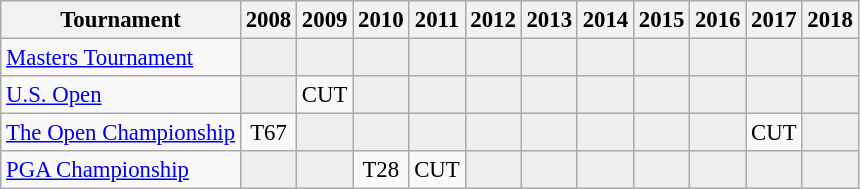<table class="wikitable" style="font-size:95%;text-align:center;">
<tr>
<th>Tournament</th>
<th>2008</th>
<th>2009</th>
<th>2010</th>
<th>2011</th>
<th>2012</th>
<th>2013</th>
<th>2014</th>
<th>2015</th>
<th>2016</th>
<th>2017</th>
<th>2018</th>
</tr>
<tr>
<td align=left><a href='#'>Masters Tournament</a></td>
<td style="background:#eeeeee;"></td>
<td style="background:#eeeeee;"></td>
<td style="background:#eeeeee;"></td>
<td style="background:#eeeeee;"></td>
<td style="background:#eeeeee;"></td>
<td style="background:#eeeeee;"></td>
<td style="background:#eeeeee;"></td>
<td style="background:#eeeeee;"></td>
<td style="background:#eeeeee;"></td>
<td style="background:#eeeeee;"></td>
<td style="background:#eeeeee;"></td>
</tr>
<tr>
<td align=left><a href='#'>U.S. Open</a></td>
<td style="background:#eeeeee;"></td>
<td>CUT</td>
<td style="background:#eeeeee;"></td>
<td style="background:#eeeeee;"></td>
<td style="background:#eeeeee;"></td>
<td style="background:#eeeeee;"></td>
<td style="background:#eeeeee;"></td>
<td style="background:#eeeeee;"></td>
<td style="background:#eeeeee;"></td>
<td style="background:#eeeeee;"></td>
<td style="background:#eeeeee;"></td>
</tr>
<tr>
<td align=left><a href='#'>The Open Championship</a></td>
<td>T67</td>
<td style="background:#eeeeee;"></td>
<td style="background:#eeeeee;"></td>
<td style="background:#eeeeee;"></td>
<td style="background:#eeeeee;"></td>
<td style="background:#eeeeee;"></td>
<td style="background:#eeeeee;"></td>
<td style="background:#eeeeee;"></td>
<td style="background:#eeeeee;"></td>
<td>CUT</td>
<td style="background:#eeeeee;"></td>
</tr>
<tr>
<td align=left><a href='#'>PGA Championship</a></td>
<td style="background:#eeeeee;"></td>
<td style="background:#eeeeee;"></td>
<td>T28</td>
<td>CUT</td>
<td style="background:#eeeeee;"></td>
<td style="background:#eeeeee;"></td>
<td style="background:#eeeeee;"></td>
<td style="background:#eeeeee;"></td>
<td style="background:#eeeeee;"></td>
<td style="background:#eeeeee;"></td>
<td style="background:#eeeeee;"></td>
</tr>
</table>
